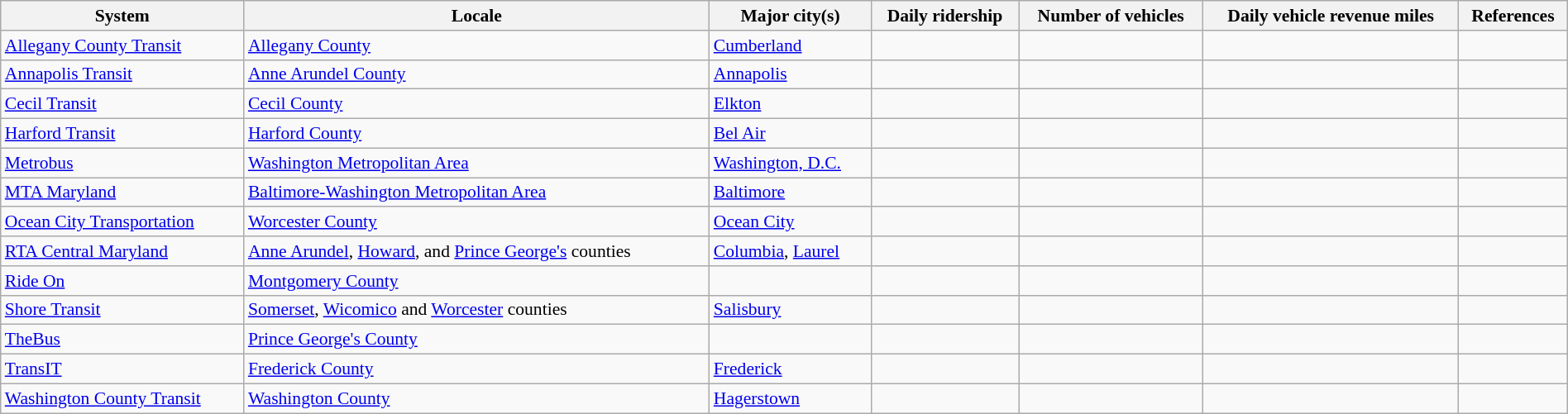<table class="wikitable sortable" style="font-size: 90%; width: 100%">
<tr>
<th>System</th>
<th>Locale</th>
<th>Major city(s)</th>
<th>Daily ridership</th>
<th>Number of vehicles</th>
<th>Daily vehicle revenue miles</th>
<th>References</th>
</tr>
<tr>
<td><a href='#'>Allegany County Transit</a></td>
<td><a href='#'>Allegany County</a></td>
<td><a href='#'>Cumberland</a></td>
<td></td>
<td></td>
<td></td>
<td></td>
</tr>
<tr>
<td><a href='#'>Annapolis Transit</a></td>
<td><a href='#'>Anne Arundel County</a></td>
<td><a href='#'>Annapolis</a></td>
<td></td>
<td></td>
<td></td>
<td></td>
</tr>
<tr>
<td><a href='#'>Cecil Transit</a></td>
<td><a href='#'>Cecil County</a></td>
<td><a href='#'>Elkton</a></td>
<td></td>
<td></td>
<td></td>
<td></td>
</tr>
<tr>
<td><a href='#'>Harford Transit</a></td>
<td><a href='#'>Harford County</a></td>
<td><a href='#'>Bel Air</a></td>
<td></td>
<td></td>
<td></td>
<td></td>
</tr>
<tr>
<td><a href='#'>Metrobus</a></td>
<td><a href='#'>Washington Metropolitan Area</a></td>
<td><a href='#'>Washington, D.C.</a></td>
<td></td>
<td></td>
<td></td>
<td></td>
</tr>
<tr>
<td><a href='#'>MTA Maryland</a></td>
<td><a href='#'>Baltimore-Washington Metropolitan Area</a></td>
<td><a href='#'>Baltimore</a></td>
<td></td>
<td></td>
<td></td>
<td></td>
</tr>
<tr>
<td><a href='#'>Ocean City Transportation</a></td>
<td><a href='#'>Worcester County</a></td>
<td><a href='#'>Ocean City</a></td>
<td></td>
<td></td>
<td></td>
<td></td>
</tr>
<tr>
<td><a href='#'>RTA Central Maryland</a></td>
<td><a href='#'>Anne Arundel</a>, <a href='#'>Howard</a>, and <a href='#'>Prince George's</a> counties</td>
<td><a href='#'>Columbia</a>, <a href='#'>Laurel</a></td>
<td></td>
<td></td>
<td></td>
<td></td>
</tr>
<tr>
<td><a href='#'>Ride On</a></td>
<td><a href='#'>Montgomery County</a></td>
<td></td>
<td></td>
<td></td>
<td></td>
<td></td>
</tr>
<tr>
<td><a href='#'>Shore Transit</a></td>
<td><a href='#'>Somerset</a>, <a href='#'>Wicomico</a> and <a href='#'>Worcester</a> counties</td>
<td><a href='#'>Salisbury</a></td>
<td></td>
<td></td>
<td></td>
<td></td>
</tr>
<tr>
<td><a href='#'>TheBus</a></td>
<td><a href='#'>Prince George's County</a></td>
<td></td>
<td></td>
<td></td>
<td></td>
<td></td>
</tr>
<tr>
<td><a href='#'>TransIT</a></td>
<td><a href='#'>Frederick County</a></td>
<td><a href='#'>Frederick</a></td>
<td></td>
<td></td>
<td></td>
<td></td>
</tr>
<tr>
<td><a href='#'>Washington County Transit</a></td>
<td><a href='#'>Washington County</a></td>
<td><a href='#'>Hagerstown</a></td>
<td></td>
<td></td>
<td></td>
<td></td>
</tr>
</table>
